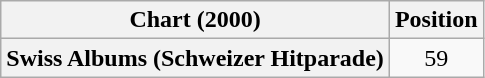<table class="wikitable plainrowheaders" style="text-align:center">
<tr>
<th scope="col">Chart (2000)</th>
<th scope="col">Position</th>
</tr>
<tr>
<th scope="row">Swiss Albums (Schweizer Hitparade)</th>
<td>59</td>
</tr>
</table>
